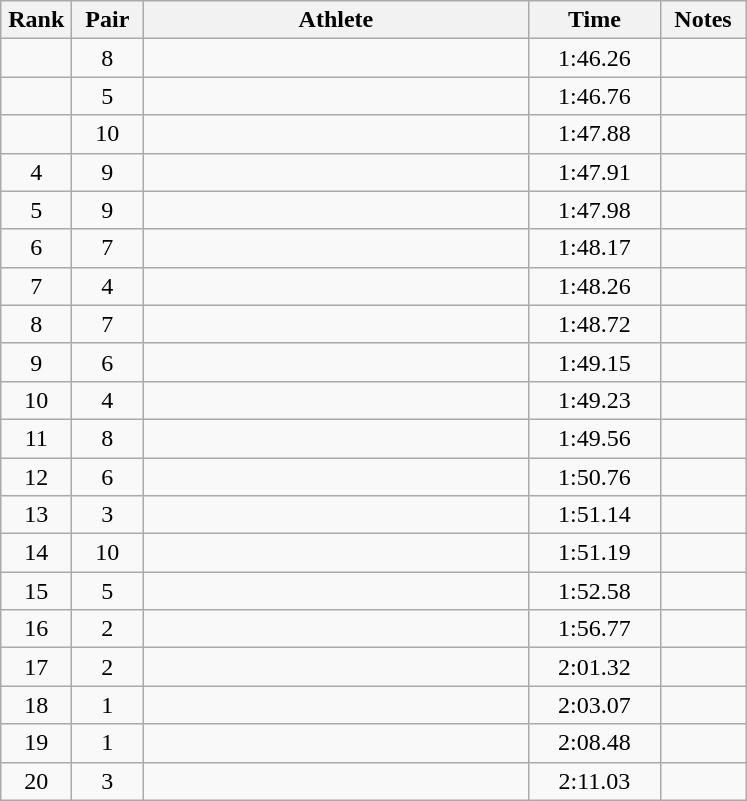<table class=wikitable style="text-align:center">
<tr>
<th width=40>Rank</th>
<th width=40>Pair</th>
<th width=250>Athlete</th>
<th width=80>Time</th>
<th width=50>Notes</th>
</tr>
<tr>
<td></td>
<td>8</td>
<td align=left></td>
<td>1:46.26</td>
<td></td>
</tr>
<tr>
<td></td>
<td>5</td>
<td align=left></td>
<td>1:46.76</td>
<td></td>
</tr>
<tr>
<td></td>
<td>10</td>
<td align=left></td>
<td>1:47.88</td>
<td></td>
</tr>
<tr>
<td>4</td>
<td>9</td>
<td align=left></td>
<td>1:47.91</td>
<td></td>
</tr>
<tr>
<td>5</td>
<td>9</td>
<td align=left></td>
<td>1:47.98</td>
<td></td>
</tr>
<tr>
<td>6</td>
<td>7</td>
<td align=left></td>
<td>1:48.17</td>
<td></td>
</tr>
<tr>
<td>7</td>
<td>4</td>
<td align=left></td>
<td>1:48.26</td>
<td></td>
</tr>
<tr>
<td>8</td>
<td>7</td>
<td align=left></td>
<td>1:48.72</td>
<td></td>
</tr>
<tr>
<td>9</td>
<td>6</td>
<td align=left></td>
<td>1:49.15</td>
<td></td>
</tr>
<tr>
<td>10</td>
<td>4</td>
<td align=left></td>
<td>1:49.23</td>
<td></td>
</tr>
<tr>
<td>11</td>
<td>8</td>
<td align=left></td>
<td>1:49.56</td>
<td></td>
</tr>
<tr>
<td>12</td>
<td>6</td>
<td align=left></td>
<td>1:50.76</td>
<td></td>
</tr>
<tr>
<td>13</td>
<td>3</td>
<td align=left></td>
<td>1:51.14</td>
<td></td>
</tr>
<tr>
<td>14</td>
<td>10</td>
<td align=left></td>
<td>1:51.19</td>
<td></td>
</tr>
<tr>
<td>15</td>
<td>5</td>
<td align=left></td>
<td>1:52.58</td>
<td></td>
</tr>
<tr>
<td>16</td>
<td>2</td>
<td align=left></td>
<td>1:56.77</td>
<td></td>
</tr>
<tr>
<td>17</td>
<td>2</td>
<td align=left></td>
<td>2:01.32</td>
<td></td>
</tr>
<tr>
<td>18</td>
<td>1</td>
<td align=left></td>
<td>2:03.07</td>
<td></td>
</tr>
<tr>
<td>19</td>
<td>1</td>
<td align=left></td>
<td>2:08.48</td>
<td></td>
</tr>
<tr>
<td>20</td>
<td>3</td>
<td align=left></td>
<td>2:11.03</td>
<td></td>
</tr>
</table>
